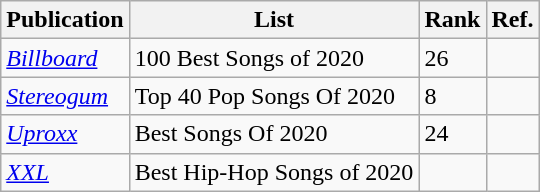<table class="wikitable">
<tr>
<th>Publication</th>
<th>List</th>
<th>Rank</th>
<th>Ref.</th>
</tr>
<tr>
<td><a href='#'><em>Billboard</em></a></td>
<td>100 Best Songs of 2020</td>
<td>26</td>
<td></td>
</tr>
<tr>
<td><em><a href='#'>Stereogum</a></em></td>
<td>Top 40 Pop Songs Of 2020</td>
<td>8</td>
<td></td>
</tr>
<tr>
<td><em><a href='#'>Uproxx</a></em></td>
<td>Best Songs Of 2020</td>
<td>24</td>
<td></td>
</tr>
<tr>
<td><a href='#'><em>XXL</em></a></td>
<td>Best Hip-Hop Songs of 2020</td>
<td></td>
<td></td>
</tr>
</table>
